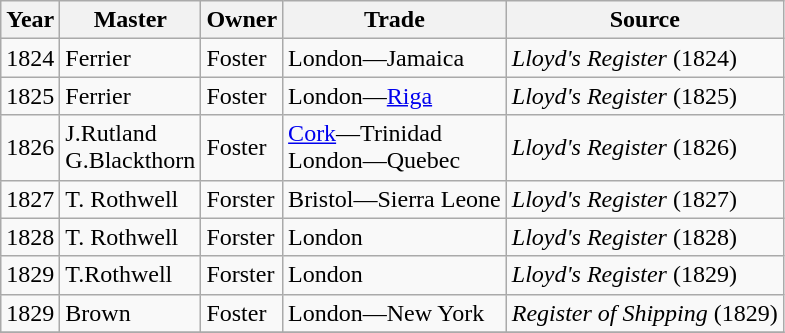<table class="sortable wikitable">
<tr>
<th>Year</th>
<th>Master</th>
<th>Owner</th>
<th>Trade</th>
<th>Source</th>
</tr>
<tr>
<td>1824</td>
<td>Ferrier</td>
<td>Foster</td>
<td>London—Jamaica</td>
<td><em>Lloyd's Register</em> (1824)</td>
</tr>
<tr>
<td>1825</td>
<td>Ferrier</td>
<td>Foster</td>
<td>London—<a href='#'>Riga</a></td>
<td><em>Lloyd's Register</em> (1825)</td>
</tr>
<tr>
<td>1826</td>
<td>J.Rutland<br>G.Blackthorn</td>
<td>Foster</td>
<td><a href='#'>Cork</a>—Trinidad<br>London—Quebec</td>
<td><em>Lloyd's Register</em> (1826)</td>
</tr>
<tr>
<td>1827</td>
<td>T. Rothwell</td>
<td>Forster</td>
<td>Bristol—Sierra Leone</td>
<td><em>Lloyd's Register</em> (1827)</td>
</tr>
<tr>
<td>1828</td>
<td>T. Rothwell</td>
<td>Forster</td>
<td>London</td>
<td><em>Lloyd's Register</em> (1828)</td>
</tr>
<tr>
<td>1829</td>
<td>T.Rothwell</td>
<td>Forster</td>
<td>London</td>
<td><em>Lloyd's Register</em> (1829)</td>
</tr>
<tr>
<td>1829</td>
<td>Brown</td>
<td>Foster</td>
<td>London—New York</td>
<td><em>Register of Shipping</em> (1829)</td>
</tr>
<tr>
</tr>
</table>
